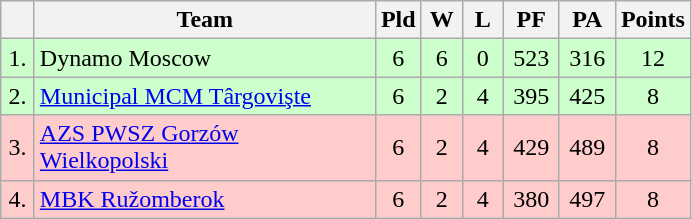<table class=wikitable style="text-align:center">
<tr>
<th width=15></th>
<th width=220>Team</th>
<th width=20>Pld</th>
<th width=20>W</th>
<th width=20>L</th>
<th width=30>PF</th>
<th width=30>PA</th>
<th width=30>Points</th>
</tr>
<tr style="background: #ccffcc;">
<td>1.</td>
<td align=left> Dynamo Moscow</td>
<td>6</td>
<td>6</td>
<td>0</td>
<td>523</td>
<td>316</td>
<td>12</td>
</tr>
<tr style="background: #ccffcc;">
<td>2.</td>
<td align=left> <a href='#'>Municipal MCM Târgovişte</a></td>
<td>6</td>
<td>2</td>
<td>4</td>
<td>395</td>
<td>425</td>
<td>8</td>
</tr>
<tr style="background: #ffcccc;">
<td>3.</td>
<td align=left> <a href='#'>AZS PWSZ Gorzów Wielkopolski</a></td>
<td>6</td>
<td>2</td>
<td>4</td>
<td>429</td>
<td>489</td>
<td>8</td>
</tr>
<tr style="background: #ffcccc;">
<td>4.</td>
<td align=left> <a href='#'>MBK Ružomberok</a></td>
<td>6</td>
<td>2</td>
<td>4</td>
<td>380</td>
<td>497</td>
<td>8</td>
</tr>
</table>
